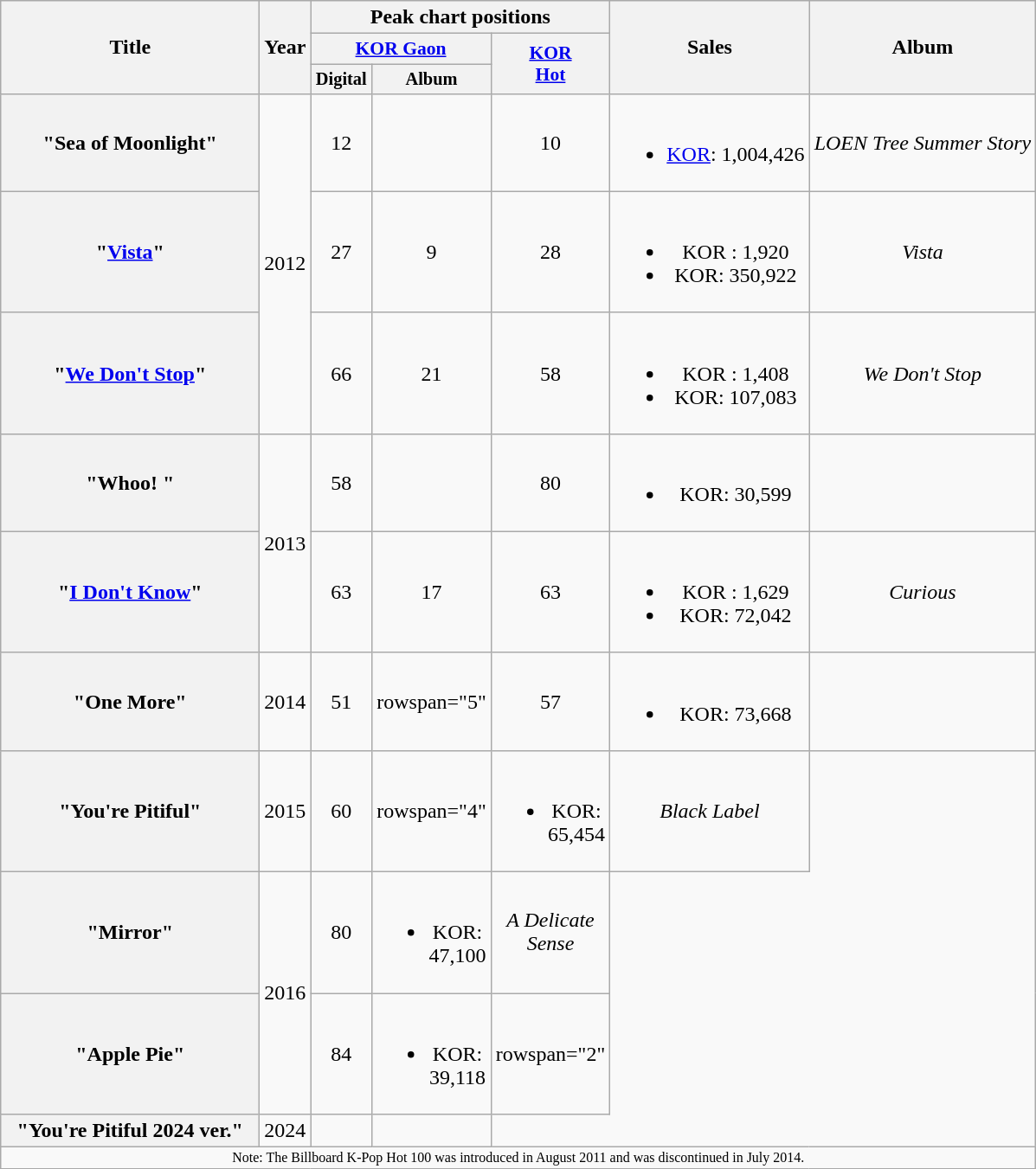<table class="wikitable plainrowheaders" style="text-align:center">
<tr>
<th scope="col" rowspan="3" style="width:12em">Title</th>
<th scope="col" rowspan="3">Year</th>
<th scope="col" colspan="3">Peak chart positions</th>
<th scope="col" rowspan="3">Sales</th>
<th scope="col" rowspan="3">Album</th>
</tr>
<tr>
<th scope="col" style="width:3em;font-size:90%" colspan="2"><a href='#'>KOR Gaon</a></th>
<th scope="col" style="width:3em;font-size:90%" rowspan="2"><a href='#'>KOR<br>Hot</a><br></th>
</tr>
<tr>
<th scope="col" style="width:3em;font-size:85%">Digital<br></th>
<th scope="col" style="width:3em;font-size:85%">Album<br></th>
</tr>
<tr>
<th scope="row">"Sea of Moonlight"<br></th>
<td rowspan="3">2012</td>
<td>12</td>
<td></td>
<td>10</td>
<td><br><ul><li><a href='#'>KOR</a>: 1,004,426</li></ul></td>
<td><em>LOEN Tree Summer Story</em></td>
</tr>
<tr>
<th scope="row">"<a href='#'>Vista</a>"</th>
<td>27</td>
<td>9</td>
<td>28</td>
<td><br><ul><li>KOR : 1,920</li><li>KOR: 350,922</li></ul></td>
<td><em>Vista</em> </td>
</tr>
<tr>
<th scope="row">"<a href='#'>We Don't Stop</a>"</th>
<td>66</td>
<td>21</td>
<td>58</td>
<td><br><ul><li>KOR : 1,408</li><li>KOR: 107,083</li></ul></td>
<td><em>We Don't Stop</em> </td>
</tr>
<tr>
<th scope="row">"Whoo! "<br></th>
<td rowspan="2">2013</td>
<td>58</td>
<td></td>
<td>80</td>
<td><br><ul><li>KOR: 30,599</li></ul></td>
<td></td>
</tr>
<tr>
<th scope="row">"<a href='#'>I Don't Know</a>"</th>
<td>63</td>
<td>17</td>
<td>63</td>
<td><br><ul><li>KOR : 1,629</li><li>KOR: 72,042</li></ul></td>
<td><em>Curious</em> </td>
</tr>
<tr>
<th scope="row">"One More"</th>
<td>2014</td>
<td>51</td>
<td>rowspan="5" </td>
<td>57</td>
<td><br><ul><li>KOR: 73,668</li></ul></td>
<td></td>
</tr>
<tr>
<th scope="row">"You're Pitiful"</th>
<td>2015</td>
<td>60</td>
<td>rowspan="4" </td>
<td><br><ul><li>KOR: 65,454</li></ul></td>
<td><em>Black Label</em></td>
</tr>
<tr>
<th scope="row">"Mirror"</th>
<td rowspan="2">2016</td>
<td>80</td>
<td><br><ul><li>KOR: 47,100</li></ul></td>
<td><em>A Delicate Sense</em></td>
</tr>
<tr>
<th scope="row">"Apple Pie"</th>
<td>84</td>
<td><br><ul><li>KOR: 39,118</li></ul></td>
<td>rowspan="2"</td>
</tr>
<tr>
<th scope="row">"You're Pitiful 2024 ver."</th>
<td>2024</td>
<td></td>
<td></td>
</tr>
<tr>
<td colspan="8" style="font-size:8pt">Note: The Billboard K-Pop Hot 100 was introduced in August 2011 and was discontinued in July 2014.</td>
</tr>
</table>
